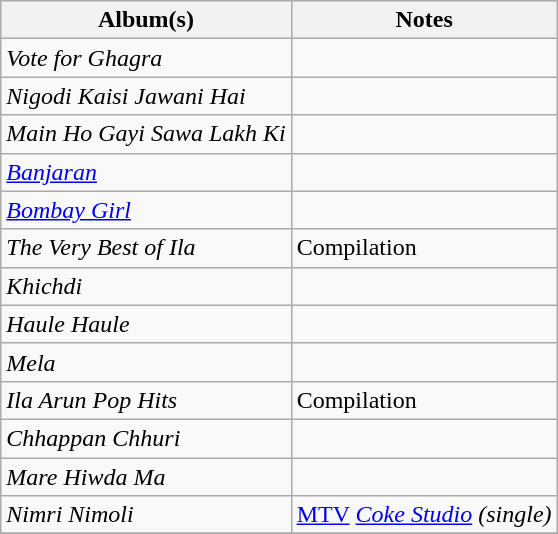<table class="wikitable sortable">
<tr>
<th>Album(s)</th>
<th>Notes</th>
</tr>
<tr>
<td><em>Vote for Ghagra</em></td>
<td></td>
</tr>
<tr>
<td><em>Nigodi Kaisi Jawani Hai</em></td>
<td></td>
</tr>
<tr>
<td><em>Main Ho Gayi Sawa Lakh Ki</em></td>
<td></td>
</tr>
<tr>
<td><em><a href='#'>Banjaran</a></em></td>
<td></td>
</tr>
<tr>
<td><em><a href='#'>Bombay Girl</a></em></td>
<td></td>
</tr>
<tr>
<td><em>The Very Best of Ila</em></td>
<td>Compilation</td>
</tr>
<tr>
<td><em>Khichdi</em></td>
<td></td>
</tr>
<tr>
<td><em>Haule Haule</em></td>
<td></td>
</tr>
<tr>
<td><em>Mela</em></td>
<td></td>
</tr>
<tr>
<td><em>Ila Arun Pop Hits</em></td>
<td>Compilation</td>
</tr>
<tr>
<td><em>Chhappan Chhuri</em></td>
<td></td>
</tr>
<tr>
<td><em>Mare Hiwda Ma</em></td>
<td></td>
</tr>
<tr>
<td><em>Nimri Nimoli</em></td>
<td><a href='#'>MTV</a> <em><a href='#'>Coke Studio</a> (single)</em></td>
</tr>
<tr>
</tr>
</table>
